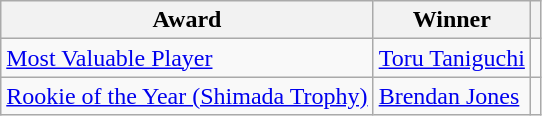<table class="wikitable">
<tr>
<th>Award</th>
<th>Winner</th>
<th></th>
</tr>
<tr>
<td><a href='#'>Most Valuable Player</a></td>
<td> <a href='#'>Toru Taniguchi</a></td>
<td></td>
</tr>
<tr>
<td><a href='#'>Rookie of the Year (Shimada Trophy)</a></td>
<td> <a href='#'>Brendan Jones</a></td>
<td></td>
</tr>
</table>
